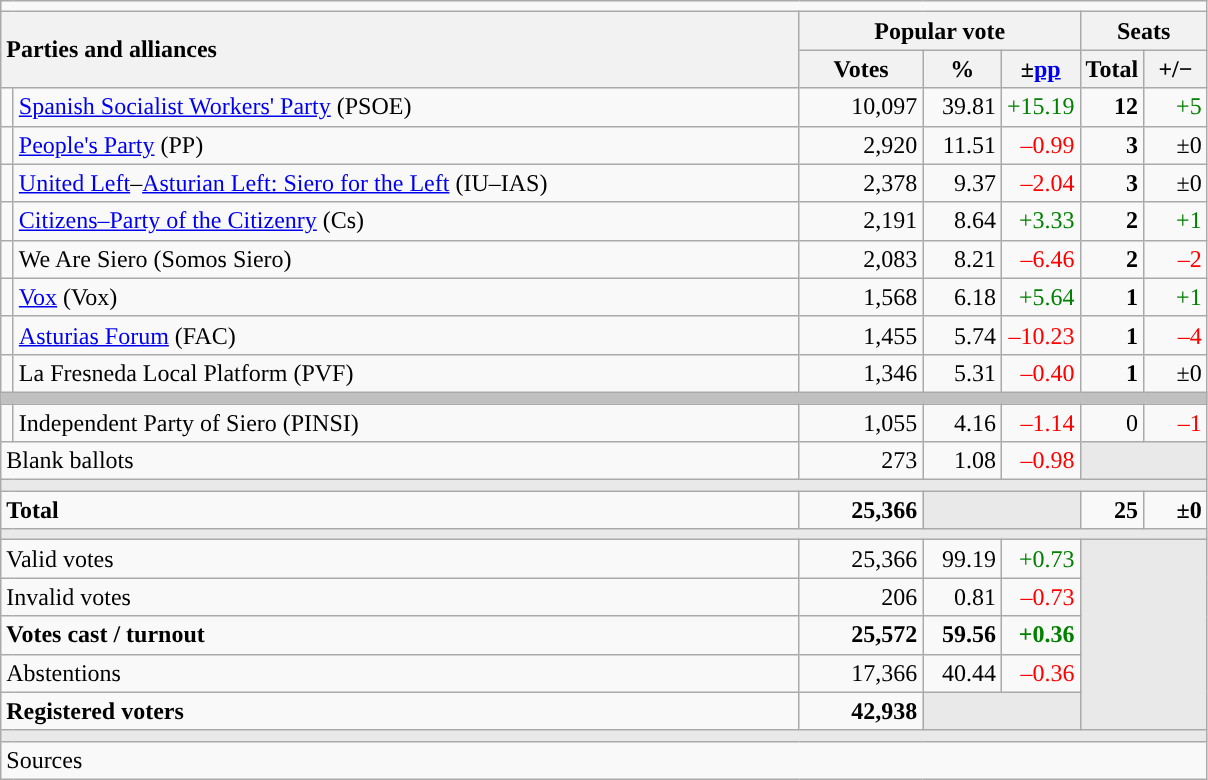<table class="wikitable" style="text-align:right;">
<tr>
<td colspan="7"></td>
</tr>
<tr>
<th style="text-align:left;" rowspan="2" colspan="2" width="525">Parties and alliances</th>
<th colspan="3">Popular vote</th>
<th colspan="2">Seats</th>
</tr>
<tr>
<th width="75">Votes</th>
<th width="45">%</th>
<th width="45">±<a href='#'>pp</a></th>
<th width="35">Total</th>
<th width="35">+/−</th>
</tr>
<tr>
<td width="1" style="color:inherit;background:"></td>
<td align="left"><a href='#'>Spanish Socialist Workers' Party</a> (PSOE)</td>
<td>10,097</td>
<td>39.81</td>
<td style="color:green;">+15.19</td>
<td><strong>12</strong></td>
<td style="color:green;">+5</td>
</tr>
<tr>
<td style="color:inherit;background:"></td>
<td align="left"><a href='#'>People's Party</a> (PP)</td>
<td>2,920</td>
<td>11.51</td>
<td style="color:red;">–0.99</td>
<td><strong>3</strong></td>
<td>±0</td>
</tr>
<tr>
<td style="color:inherit;background:"></td>
<td align="left"><a href='#'>United Left</a>–<a href='#'>Asturian Left: Siero for the Left</a> (IU–IAS)</td>
<td>2,378</td>
<td>9.37</td>
<td style="color:red;">–2.04</td>
<td><strong>3</strong></td>
<td>±0</td>
</tr>
<tr>
<td style="color:inherit;background:"></td>
<td align="left"><a href='#'>Citizens–Party of the Citizenry</a> (Cs)</td>
<td>2,191</td>
<td>8.64</td>
<td style="color:green;">+3.33</td>
<td><strong>2</strong></td>
<td style="color:green;">+1</td>
</tr>
<tr>
<td style="color:inherit;background:"></td>
<td align="left">We Are Siero (Somos Siero)</td>
<td>2,083</td>
<td>8.21</td>
<td style="color:red;">–6.46</td>
<td><strong>2</strong></td>
<td style="color:red;">–2</td>
</tr>
<tr>
<td style="color:inherit;background:"></td>
<td align="left"><a href='#'>Vox</a> (Vox)</td>
<td>1,568</td>
<td>6.18</td>
<td style="color:green;">+5.64</td>
<td><strong>1</strong></td>
<td style="color:green;">+1</td>
</tr>
<tr>
<td style="color:inherit;background:"></td>
<td align="left"><a href='#'>Asturias Forum</a> (FAC)</td>
<td>1,455</td>
<td>5.74</td>
<td style="color:red;">–10.23</td>
<td><strong>1</strong></td>
<td style="color:red;">–4</td>
</tr>
<tr>
<td style="color:inherit;background:"></td>
<td align="left">La Fresneda Local Platform (PVF)</td>
<td>1,346</td>
<td>5.31</td>
<td style="color:red;">–0.40</td>
<td><strong>1</strong></td>
<td>±0</td>
</tr>
<tr>
<td colspan="7" style="color:inherit;background:#C0C0C0"></td>
</tr>
<tr>
<td style="color:inherit;background:"></td>
<td align="left">Independent Party of Siero (PINSI)</td>
<td>1,055</td>
<td>4.16</td>
<td style="color:red;">–1.14</td>
<td>0</td>
<td style="color:red;">–1</td>
</tr>
<tr>
<td align="left" colspan="2">Blank ballots</td>
<td>273</td>
<td>1.08</td>
<td style="color:red;">–0.98</td>
<td style="color:inherit;background:#E9E9E9" colspan="2"></td>
</tr>
<tr>
<td colspan="7" style="color:inherit;background:#E9E9E9"></td>
</tr>
<tr style="font-weight:bold;">
<td align="left" colspan="2">Total</td>
<td>25,366</td>
<td bgcolor="#E9E9E9" colspan="2"></td>
<td>25</td>
<td>±0</td>
</tr>
<tr>
<td colspan="7" style="color:inherit;background:#E9E9E9"></td>
</tr>
<tr>
<td align="left" colspan="2">Valid votes</td>
<td>25,366</td>
<td>99.19</td>
<td style="color:green;">+0.73</td>
<td bgcolor="#E9E9E9" colspan="2" rowspan="5"></td>
</tr>
<tr>
<td align="left" colspan="2">Invalid votes</td>
<td>206</td>
<td>0.81</td>
<td style="color:red;">–0.73</td>
</tr>
<tr style="font-weight:bold;">
<td align="left" colspan="2">Votes cast / turnout</td>
<td>25,572</td>
<td>59.56</td>
<td style="color:green;">+0.36</td>
</tr>
<tr>
<td align="left" colspan="2">Abstentions</td>
<td>17,366</td>
<td>40.44</td>
<td style="color:red;">–0.36</td>
</tr>
<tr style="font-weight:bold;">
<td align="left" colspan="2">Registered voters</td>
<td>42,938</td>
<td bgcolor="#E9E9E9" colspan="2"></td>
</tr>
<tr>
<td colspan="7" style="color:inherit;background:#E9E9E9"></td>
</tr>
<tr>
<td align="left" colspan="7">Sources</td>
</tr>
</table>
